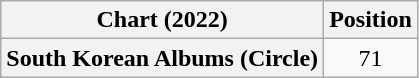<table class="wikitable plainrowheaders" style="text-align:center">
<tr>
<th scope="col">Chart (2022)</th>
<th scope="col">Position</th>
</tr>
<tr>
<th scope="row">South Korean Albums (Circle)</th>
<td>71</td>
</tr>
</table>
